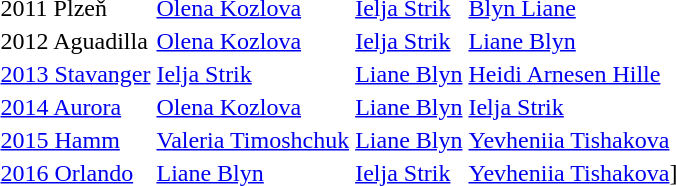<table>
<tr>
<td>2011 Plzeň</td>
<td> <a href='#'>Olena Kozlova</a></td>
<td> <a href='#'>Ielja Strik</a></td>
<td> <a href='#'>Blyn Liane</a></td>
</tr>
<tr>
<td>2012 Aguadilla</td>
<td> <a href='#'>Olena Kozlova</a></td>
<td> <a href='#'>Ielja Strik</a></td>
<td> <a href='#'>Liane Blyn</a></td>
</tr>
<tr>
<td><a href='#'>2013 Stavanger</a></td>
<td> <a href='#'>Ielja Strik</a></td>
<td> <a href='#'>Liane Blyn</a></td>
<td> <a href='#'>Heidi Arnesen Hille</a></td>
</tr>
<tr>
<td><a href='#'>2014 Aurora</a></td>
<td> <a href='#'>Olena Kozlova</a></td>
<td> <a href='#'>Liane Blyn</a></td>
<td> <a href='#'>Ielja Strik</a></td>
</tr>
<tr>
<td><a href='#'>2015 Hamm</a></td>
<td> <a href='#'>Valeria Timoshchuk</a></td>
<td> <a href='#'>Liane Blyn</a></td>
<td> <a href='#'>Yevheniia Tishakova</a></td>
</tr>
<tr>
<td><a href='#'>2016 Orlando</a></td>
<td> <a href='#'>Liane Blyn</a></td>
<td> <a href='#'>Ielja Strik</a></td>
<td> <a href='#'>Yevheniia Tishakova</a>]</td>
</tr>
</table>
